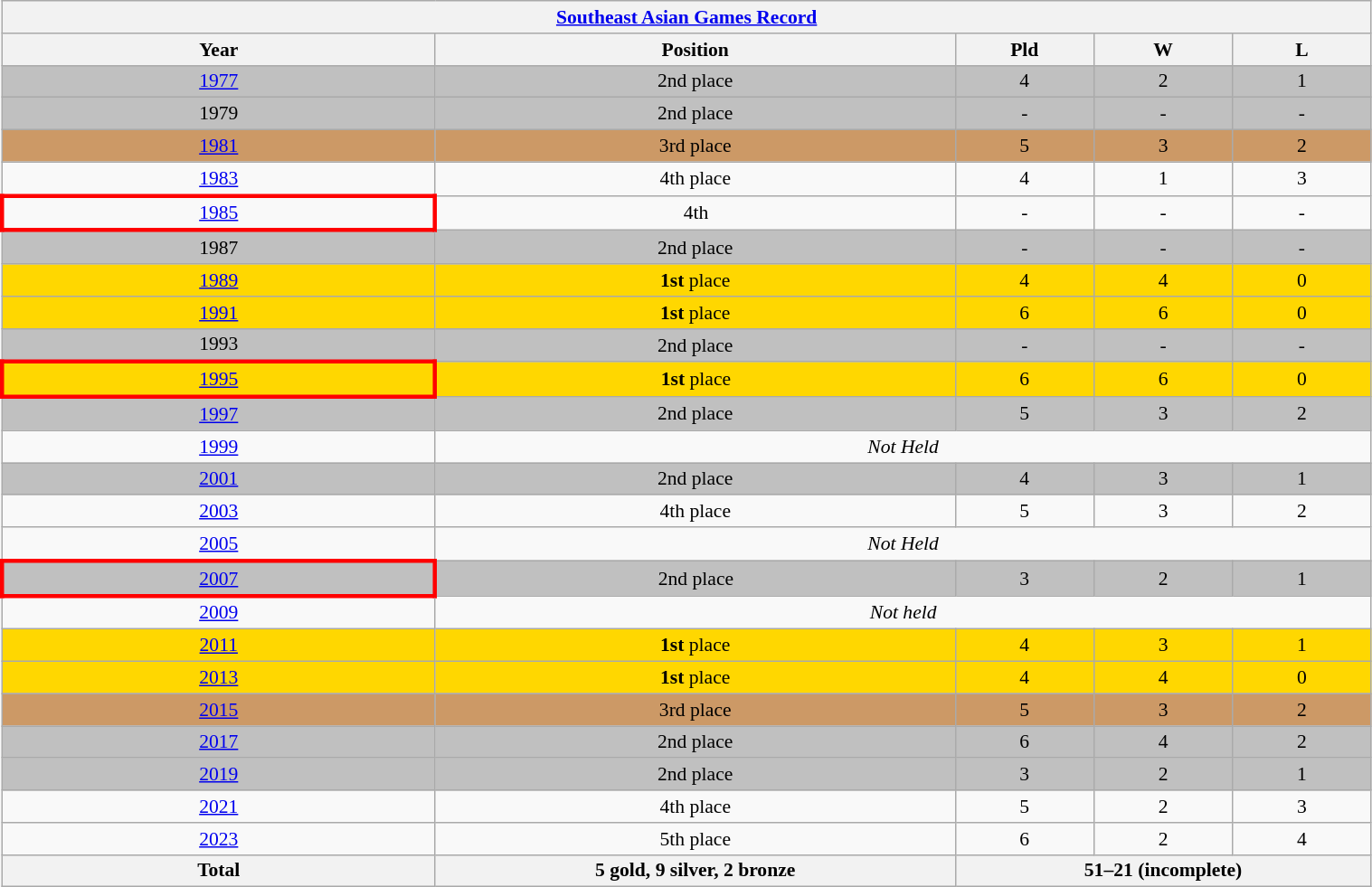<table class="wikitable collapsible autocollapse" width=80% style="text-align: center;font-size:90%;">
<tr>
<th colspan=9><a href='#'>Southeast Asian Games Record</a></th>
</tr>
<tr>
<th width=25%>Year</th>
<th width=30%>Position</th>
<th width=8%>Pld</th>
<th width=8%>W</th>
<th width=8%>L</th>
</tr>
<tr bgcolor=silver>
<td> <a href='#'>1977</a></td>
<td>2nd place</td>
<td>4</td>
<td>2</td>
<td>1</td>
</tr>
<tr bgcolor=silver>
<td> 1979</td>
<td>2nd place</td>
<td>-</td>
<td>-</td>
<td>-</td>
</tr>
<tr bgcolor=#cc9966>
<td> <a href='#'>1981</a></td>
<td>3rd place</td>
<td>5</td>
<td>3</td>
<td>2</td>
</tr>
<tr>
<td> <a href='#'>1983</a></td>
<td>4th place</td>
<td>4</td>
<td>1</td>
<td>3</td>
</tr>
<tr>
<td style="border: 3px solid red"> <a href='#'>1985</a></td>
<td>4th</td>
<td>-</td>
<td>-</td>
<td>-</td>
</tr>
<tr bgcolor=silver>
<td> 1987</td>
<td>2nd place</td>
<td>-</td>
<td>-</td>
<td>-</td>
</tr>
<tr bgcolor=gold>
<td> <a href='#'>1989</a></td>
<td><strong>1st</strong> place</td>
<td>4</td>
<td>4</td>
<td>0</td>
</tr>
<tr bgcolor=gold>
<td> <a href='#'>1991</a></td>
<td><strong>1st</strong> place</td>
<td>6</td>
<td>6</td>
<td>0</td>
</tr>
<tr bgcolor=silver>
<td> 1993</td>
<td>2nd place</td>
<td>-</td>
<td>-</td>
<td>-</td>
</tr>
<tr bgcolor=gold>
<td style="border: 3px solid red"> <a href='#'>1995</a></td>
<td><strong>1st</strong> place</td>
<td>6</td>
<td>6</td>
<td>0</td>
</tr>
<tr bgcolor=silver>
<td> <a href='#'>1997</a></td>
<td>2nd place</td>
<td>5</td>
<td>3</td>
<td>2</td>
</tr>
<tr>
<td> <a href='#'>1999</a></td>
<td colspan=4><em>Not Held</em></td>
</tr>
<tr bgcolor=silver>
<td> <a href='#'>2001</a></td>
<td>2nd place</td>
<td>4</td>
<td>3</td>
<td>1</td>
</tr>
<tr>
<td> <a href='#'>2003</a></td>
<td>4th place</td>
<td>5</td>
<td>3</td>
<td>2</td>
</tr>
<tr>
<td> <a href='#'>2005</a></td>
<td colspan=4><em>Not Held</em></td>
</tr>
<tr bgcolor=silver>
<td style="border: 3px solid red"> <a href='#'>2007</a></td>
<td>2nd place</td>
<td>3</td>
<td>2</td>
<td>1</td>
</tr>
<tr>
<td> <a href='#'>2009</a></td>
<td colspan=4><em>Not held</em></td>
</tr>
<tr bgcolor=gold>
<td> <a href='#'>2011</a></td>
<td><strong>1st</strong> place</td>
<td>4</td>
<td>3</td>
<td>1</td>
</tr>
<tr bgcolor=gold>
<td> <a href='#'>2013</a></td>
<td><strong>1st</strong> place</td>
<td>4</td>
<td>4</td>
<td>0</td>
</tr>
<tr bgcolor=#cc9966>
<td> <a href='#'>2015</a></td>
<td>3rd place</td>
<td>5</td>
<td>3</td>
<td>2</td>
</tr>
<tr bgcolor=silver>
<td> <a href='#'>2017</a></td>
<td>2nd place</td>
<td>6</td>
<td>4</td>
<td>2</td>
</tr>
<tr bgcolor=silver>
<td> <a href='#'>2019</a></td>
<td>2nd place</td>
<td>3</td>
<td>2</td>
<td>1</td>
</tr>
<tr>
<td> <a href='#'>2021</a></td>
<td>4th place</td>
<td>5</td>
<td>2</td>
<td>3</td>
</tr>
<tr>
<td> <a href='#'>2023</a></td>
<td>5th place</td>
<td>6</td>
<td>2</td>
<td>4</td>
</tr>
<tr>
<th><strong>Total</strong></th>
<th>5 gold, 9 silver, 2 bronze</th>
<th colspan=3>51–21 (incomplete)</th>
</tr>
</table>
